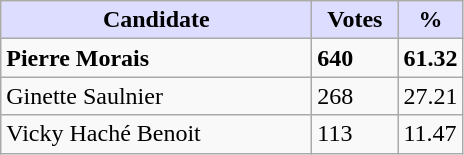<table class="wikitable">
<tr>
<th style="background:#ddf; width:200px;">Candidate</th>
<th style="background:#ddf; width:50px;">Votes</th>
<th style="background:#ddf; width:30px;">%</th>
</tr>
<tr>
<td><strong>Pierre Morais</strong></td>
<td><strong>640</strong></td>
<td><strong>61.32</strong></td>
</tr>
<tr>
<td>Ginette Saulnier</td>
<td>268</td>
<td>27.21</td>
</tr>
<tr>
<td>Vicky Haché Benoit</td>
<td>113</td>
<td>11.47</td>
</tr>
</table>
